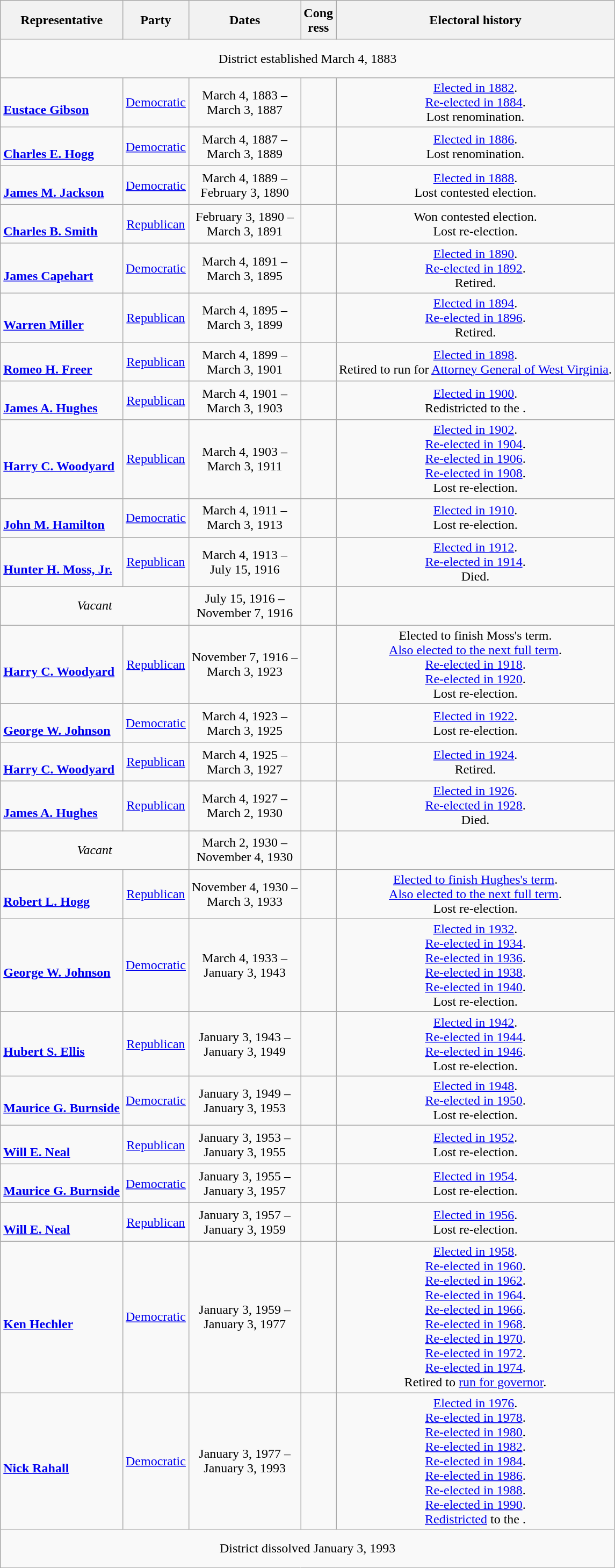<table class=wikitable style="text-align:center">
<tr style="height:3em">
<th>Representative</th>
<th>Party</th>
<th>Dates</th>
<th>Cong<br>ress</th>
<th>Electoral history</th>
</tr>
<tr style="height:3em">
<td colspan=5>District established March 4, 1883</td>
</tr>
<tr style="height:3em">
<td align=left nowrap> <br> <strong><a href='#'>Eustace Gibson</a></strong><br></td>
<td><a href='#'>Democratic</a></td>
<td>March 4, 1883 – <br>March 3, 1887</td>
<td></td>
<td><a href='#'>Elected in 1882</a>.<br><a href='#'>Re-elected in 1884</a>.<br>Lost renomination.</td>
</tr>
<tr style="height:3em">
<td align=left nowrap> <br> <strong><a href='#'>Charles E. Hogg</a></strong><br></td>
<td><a href='#'>Democratic</a></td>
<td>March 4, 1887 – <br>March 3, 1889</td>
<td></td>
<td><a href='#'>Elected in 1886</a>.<br>Lost renomination.</td>
</tr>
<tr style="height:3em">
<td align=left nowrap> <br> <strong><a href='#'>James M. Jackson</a></strong><br></td>
<td><a href='#'>Democratic</a></td>
<td>March 4, 1889 – <br>February 3, 1890</td>
<td></td>
<td><a href='#'>Elected in 1888</a>.<br>Lost contested election.</td>
</tr>
<tr style="height:3em">
<td align=left nowrap><br> <strong><a href='#'>Charles B. Smith</a></strong><br></td>
<td><a href='#'>Republican</a></td>
<td>February 3, 1890 – <br>March 3, 1891</td>
<td></td>
<td>Won contested election.<br>Lost re-election.</td>
</tr>
<tr style="height:3em">
<td align=left nowrap><br> <strong><a href='#'>James Capehart</a></strong><br></td>
<td><a href='#'>Democratic</a></td>
<td>March 4, 1891 – <br>March 3, 1895</td>
<td></td>
<td><a href='#'>Elected in 1890</a>.<br><a href='#'>Re-elected in 1892</a>.<br>Retired.</td>
</tr>
<tr style="height:3em">
<td align=left nowrap> <br> <strong><a href='#'>Warren Miller</a></strong><br></td>
<td><a href='#'>Republican</a></td>
<td>March 4, 1895 – <br>March 3, 1899</td>
<td></td>
<td><a href='#'>Elected in 1894</a>.<br><a href='#'>Re-elected in 1896</a>.<br>Retired.</td>
</tr>
<tr style="height:3em">
<td align=left nowrap> <br> <strong><a href='#'>Romeo H. Freer</a></strong><br></td>
<td><a href='#'>Republican</a></td>
<td>March 4, 1899 – <br>March 3, 1901</td>
<td></td>
<td><a href='#'>Elected in 1898</a>.<br>Retired to run for <a href='#'>Attorney General of West Virginia</a>.</td>
</tr>
<tr style="height:3em">
<td align=left nowrap> <br> <strong><a href='#'>James A. Hughes</a></strong><br></td>
<td><a href='#'>Republican</a></td>
<td>March 4, 1901 – <br>March 3, 1903</td>
<td></td>
<td><a href='#'>Elected in 1900</a>.<br>Redistricted to the .</td>
</tr>
<tr style="height:3em">
<td align=left nowrap> <br> <strong><a href='#'>Harry C. Woodyard</a></strong><br></td>
<td><a href='#'>Republican</a></td>
<td>March 4, 1903 – <br>March 3, 1911</td>
<td></td>
<td><a href='#'>Elected in 1902</a>.<br><a href='#'>Re-elected in 1904</a>.<br><a href='#'>Re-elected in 1906</a>.<br><a href='#'>Re-elected in 1908</a>.<br>Lost re-election.</td>
</tr>
<tr style="height:3em">
<td align=left nowrap><br> <strong><a href='#'>John M. Hamilton</a></strong><br></td>
<td><a href='#'>Democratic</a></td>
<td>March 4, 1911 – <br>March 3, 1913</td>
<td></td>
<td><a href='#'>Elected in 1910</a>.<br>Lost re-election.</td>
</tr>
<tr style="height:3em">
<td align=left nowrap> <br> <strong><a href='#'>Hunter H. Moss, Jr.</a></strong><br></td>
<td><a href='#'>Republican</a></td>
<td>March 4, 1913 – <br>July 15, 1916</td>
<td></td>
<td><a href='#'>Elected in 1912</a>.<br><a href='#'>Re-elected in 1914</a>.<br>Died.</td>
</tr>
<tr style="height:3em">
<td colspan=2><em>Vacant</em></td>
<td>July 15, 1916 – <br>November 7, 1916</td>
<td></td>
<td></td>
</tr>
<tr style="height:3em">
<td align=left nowrap> <br> <strong><a href='#'>Harry C. Woodyard</a></strong><br></td>
<td><a href='#'>Republican</a></td>
<td>November 7, 1916 – <br>March 3, 1923</td>
<td></td>
<td>Elected to finish Moss's term.<br><a href='#'>Also elected to the next full term</a>.<br><a href='#'>Re-elected in 1918</a>.<br><a href='#'>Re-elected in 1920</a>.<br>Lost re-election.</td>
</tr>
<tr style="height:3em">
<td align=left nowrap> <br> <strong><a href='#'>George W. Johnson</a></strong><br></td>
<td><a href='#'>Democratic</a></td>
<td>March 4, 1923 – <br>March 3, 1925</td>
<td></td>
<td><a href='#'>Elected in 1922</a>.<br>Lost re-election.</td>
</tr>
<tr style="height:3em">
<td align=left nowrap> <br> <strong><a href='#'>Harry C. Woodyard</a></strong><br></td>
<td><a href='#'>Republican</a></td>
<td>March 4, 1925 – <br>March 3, 1927</td>
<td></td>
<td><a href='#'>Elected in 1924</a>.<br>Retired.</td>
</tr>
<tr style="height:3em">
<td align=left nowrap> <br> <strong><a href='#'>James A. Hughes</a></strong><br></td>
<td><a href='#'>Republican</a></td>
<td>March 4, 1927 – <br>March 2, 1930</td>
<td></td>
<td><a href='#'>Elected in 1926</a>.<br><a href='#'>Re-elected in 1928</a>.<br>Died.</td>
</tr>
<tr style="height:3em">
<td colspan=2><em>Vacant</em></td>
<td>March 2, 1930 – <br>November 4, 1930</td>
<td></td>
<td></td>
</tr>
<tr style="height:3em">
<td align=left nowrap><br> <strong><a href='#'>Robert L. Hogg</a></strong><br></td>
<td><a href='#'>Republican</a></td>
<td>November 4, 1930 – <br>March 3, 1933</td>
<td></td>
<td><a href='#'>Elected to finish Hughes's term</a>.<br><a href='#'>Also elected to the next full term</a>.<br>Lost re-election.</td>
</tr>
<tr style="height:3em">
<td align=left nowrap> <br> <strong><a href='#'>George W. Johnson</a></strong><br></td>
<td><a href='#'>Democratic</a></td>
<td>March 4, 1933 – <br>January 3, 1943</td>
<td></td>
<td><a href='#'>Elected in 1932</a>.<br><a href='#'>Re-elected in 1934</a>.<br><a href='#'>Re-elected in 1936</a>.<br><a href='#'>Re-elected in 1938</a>.<br><a href='#'>Re-elected in 1940</a>.<br>Lost re-election.</td>
</tr>
<tr style="height:3em">
<td align=left nowrap><br> <strong><a href='#'>Hubert S. Ellis</a></strong><br></td>
<td><a href='#'>Republican</a></td>
<td>January 3, 1943 – <br>January 3, 1949</td>
<td></td>
<td><a href='#'>Elected in 1942</a>.<br><a href='#'>Re-elected in 1944</a>.<br><a href='#'>Re-elected in 1946</a>.<br>Lost re-election.</td>
</tr>
<tr style="height:3em">
<td align=left nowrap> <br> <strong><a href='#'>Maurice G. Burnside</a></strong><br></td>
<td><a href='#'>Democratic</a></td>
<td>January 3, 1949 – <br>January 3, 1953</td>
<td></td>
<td><a href='#'>Elected in 1948</a>.<br><a href='#'>Re-elected in 1950</a>.<br>Lost re-election.</td>
</tr>
<tr style="height:3em">
<td align=left nowrap> <br> <strong><a href='#'>Will E. Neal</a></strong><br></td>
<td><a href='#'>Republican</a></td>
<td>January 3, 1953 – <br>January 3, 1955</td>
<td></td>
<td><a href='#'>Elected in 1952</a>.<br>Lost re-election.</td>
</tr>
<tr style="height:3em">
<td align=left nowrap> <br> <strong><a href='#'>Maurice G. Burnside</a></strong><br></td>
<td><a href='#'>Democratic</a></td>
<td>January 3, 1955 – <br>January 3, 1957</td>
<td></td>
<td><a href='#'>Elected in 1954</a>.<br>Lost re-election.</td>
</tr>
<tr style="height:3em">
<td align=left nowrap> <br> <strong><a href='#'>Will E. Neal</a></strong><br></td>
<td><a href='#'>Republican</a></td>
<td>January 3, 1957 – <br>January 3, 1959</td>
<td></td>
<td><a href='#'>Elected in 1956</a>.<br>Lost re-election.</td>
</tr>
<tr style="height:3em">
<td align=left nowrap> <br> <strong><a href='#'>Ken Hechler</a></strong><br></td>
<td><a href='#'>Democratic</a></td>
<td>January 3, 1959 – <br>January 3, 1977</td>
<td></td>
<td><a href='#'>Elected in 1958</a>.<br><a href='#'>Re-elected in 1960</a>.<br><a href='#'>Re-elected in 1962</a>.<br><a href='#'>Re-elected in 1964</a>.<br><a href='#'>Re-elected in 1966</a>.<br><a href='#'>Re-elected in 1968</a>.<br><a href='#'>Re-elected in 1970</a>.<br><a href='#'>Re-elected in 1972</a>.<br><a href='#'>Re-elected in 1974</a>.<br>Retired to <a href='#'>run for governor</a>.</td>
</tr>
<tr style="height:3em">
<td align=left nowrap> <br> <strong><a href='#'>Nick Rahall</a></strong><br></td>
<td><a href='#'>Democratic</a></td>
<td>January 3, 1977 – <br>January 3, 1993</td>
<td></td>
<td><a href='#'>Elected in 1976</a>.<br><a href='#'>Re-elected in 1978</a>.<br><a href='#'>Re-elected in 1980</a>.<br><a href='#'>Re-elected in 1982</a>.<br><a href='#'>Re-elected in 1984</a>.<br><a href='#'>Re-elected in 1986</a>.<br><a href='#'>Re-elected in 1988</a>.<br><a href='#'>Re-elected in 1990</a>.<br><a href='#'>Redistricted</a> to the .</td>
</tr>
<tr style="height:3em">
<td colspan=5>District dissolved January 3, 1993</td>
</tr>
</table>
